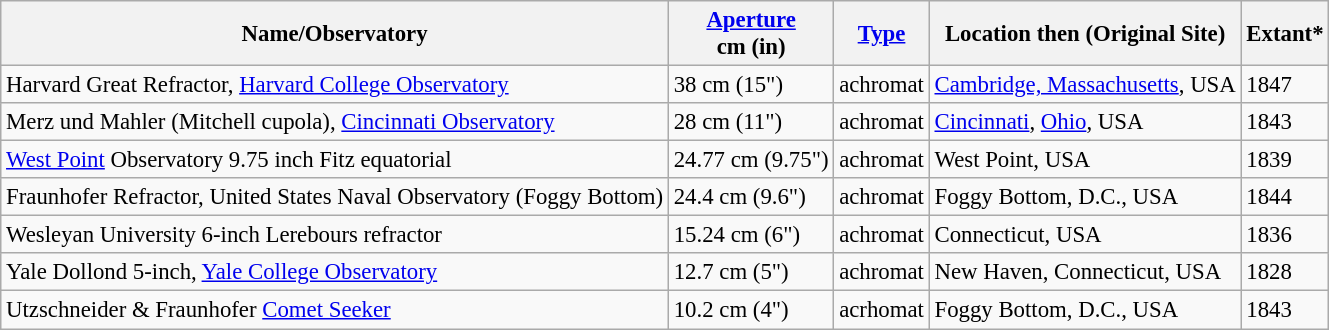<table class="wikitable sortable" style="font-size:95%;">
<tr>
<th>Name/Observatory</th>
<th class="unsortable"><a href='#'>Aperture</a> <br>cm (in)</th>
<th><a href='#'>Type</a></th>
<th>Location then (Original Site)</th>
<th>Extant*</th>
</tr>
<tr>
<td>Harvard Great Refractor, <a href='#'>Harvard College Observatory</a></td>
<td>38 cm (15")</td>
<td>achromat</td>
<td><a href='#'>Cambridge, Massachusetts</a>, USA</td>
<td>1847</td>
</tr>
<tr>
<td>Merz und Mahler (Mitchell cupola), <a href='#'>Cincinnati Observatory</a></td>
<td>28 cm (11")</td>
<td>achromat</td>
<td><a href='#'>Cincinnati</a>, <a href='#'>Ohio</a>, USA</td>
<td>1843</td>
</tr>
<tr>
<td><a href='#'>West Point</a> Observatory 9.75 inch Fitz equatorial</td>
<td>24.77 cm (9.75")</td>
<td>achromat</td>
<td>West Point, USA</td>
<td>1839</td>
</tr>
<tr>
<td>Fraunhofer Refractor, United States Naval Observatory (Foggy Bottom)</td>
<td>24.4 cm (9.6")</td>
<td>achromat</td>
<td>Foggy Bottom, D.C., USA</td>
<td>1844</td>
</tr>
<tr>
<td>Wesleyan University 6-inch Lerebours refractor</td>
<td>15.24 cm (6")</td>
<td>achromat</td>
<td>Connecticut, USA</td>
<td>1836</td>
</tr>
<tr>
<td>Yale Dollond 5-inch, <a href='#'>Yale College Observatory</a></td>
<td>12.7 cm (5")</td>
<td>achromat</td>
<td>New Haven, Connecticut, USA</td>
<td>1828</td>
</tr>
<tr>
<td>Utzschneider & Fraunhofer <a href='#'>Comet Seeker</a></td>
<td>10.2 cm (4")</td>
<td>acrhomat</td>
<td>Foggy Bottom, D.C., USA</td>
<td>1843</td>
</tr>
</table>
